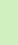<table class="toccolours" style="margin-left: 2em; margin-bottom: 1em; margin-top: 1em; margin-right: 10em; background:#D0F0C0; color:black; max-width: 100%;" cellspacing="5">
<tr>
<td style="text-align: left;"><br></td>
</tr>
</table>
